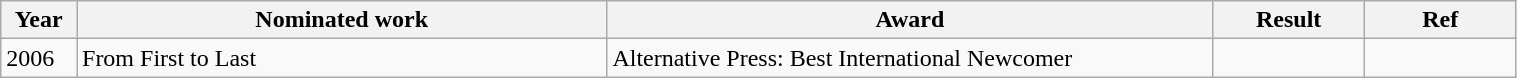<table class="wikitable" style="width:80%;">
<tr>
<th style="width:5%;">Year</th>
<th style="width:35%;">Nominated work</th>
<th style="width:40%;">Award</th>
<th style="width:10%;">Result</th>
<th style="width:10%;">Ref</th>
</tr>
<tr>
<td>2006</td>
<td>From First to Last</td>
<td>Alternative Press: Best International Newcomer</td>
<td></td>
<td></td>
</tr>
</table>
